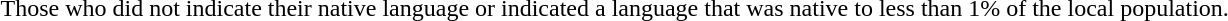<table>
<tr>
<td> Those who did not indicate their native language or indicated a language that was native to less than 1% of the local population.</td>
</tr>
</table>
